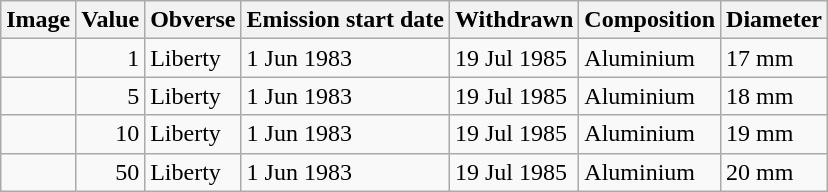<table class="wikitable">
<tr>
<th>Image</th>
<th>Value</th>
<th>Obverse</th>
<th>Emission start date</th>
<th>Withdrawn</th>
<th>Composition</th>
<th>Diameter</th>
</tr>
<tr>
<td></td>
<td align="right">1</td>
<td>Liberty</td>
<td>1 Jun 1983</td>
<td>19 Jul 1985</td>
<td>Aluminium</td>
<td>17 mm</td>
</tr>
<tr>
<td></td>
<td align="right">5</td>
<td>Liberty</td>
<td>1 Jun 1983</td>
<td>19 Jul 1985</td>
<td>Aluminium</td>
<td>18 mm</td>
</tr>
<tr>
<td></td>
<td align="right">10</td>
<td>Liberty</td>
<td>1 Jun 1983</td>
<td>19 Jul 1985</td>
<td>Aluminium</td>
<td>19 mm</td>
</tr>
<tr>
<td></td>
<td align="right">50</td>
<td>Liberty</td>
<td>1 Jun 1983</td>
<td>19 Jul 1985</td>
<td>Aluminium</td>
<td>20 mm</td>
</tr>
</table>
